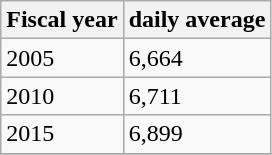<table class="wikitable">
<tr>
<th>Fiscal year</th>
<th>daily average</th>
</tr>
<tr>
<td>2005</td>
<td>6,664</td>
</tr>
<tr>
<td>2010</td>
<td>6,711</td>
</tr>
<tr>
<td>2015</td>
<td>6,899</td>
</tr>
<tr>
</tr>
</table>
